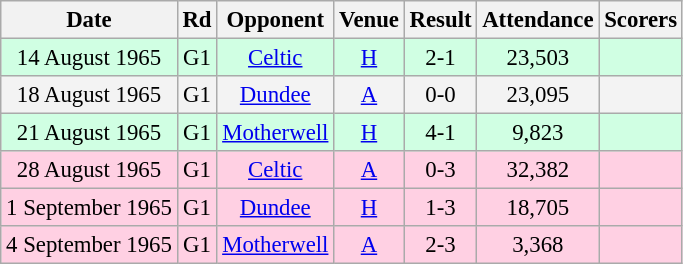<table class="wikitable sortable" style="font-size:95%; text-align:center">
<tr>
<th>Date</th>
<th>Rd</th>
<th>Opponent</th>
<th>Venue</th>
<th>Result</th>
<th>Attendance</th>
<th>Scorers</th>
</tr>
<tr bgcolor = "#d0ffe3">
<td>14 August 1965</td>
<td>G1</td>
<td><a href='#'>Celtic</a></td>
<td><a href='#'>H</a></td>
<td>2-1</td>
<td>23,503</td>
<td></td>
</tr>
<tr bgcolor = "#f3f3f3">
<td>18 August 1965</td>
<td>G1</td>
<td><a href='#'>Dundee</a></td>
<td><a href='#'>A</a></td>
<td>0-0</td>
<td>23,095</td>
<td></td>
</tr>
<tr bgcolor = "#d0ffe3">
<td>21 August 1965</td>
<td>G1</td>
<td><a href='#'>Motherwell</a></td>
<td><a href='#'>H</a></td>
<td>4-1</td>
<td>9,823</td>
<td></td>
</tr>
<tr bgcolor = "#ffd0e3">
<td>28 August 1965</td>
<td>G1</td>
<td><a href='#'>Celtic</a></td>
<td><a href='#'>A</a></td>
<td>0-3</td>
<td>32,382</td>
<td></td>
</tr>
<tr bgcolor = "#ffd0e3">
<td>1 September 1965</td>
<td>G1</td>
<td><a href='#'>Dundee</a></td>
<td><a href='#'>H</a></td>
<td>1-3</td>
<td>18,705</td>
<td></td>
</tr>
<tr bgcolor = "#ffd0e3">
<td>4 September 1965</td>
<td>G1</td>
<td><a href='#'>Motherwell</a></td>
<td><a href='#'>A</a></td>
<td>2-3</td>
<td>3,368</td>
<td></td>
</tr>
</table>
